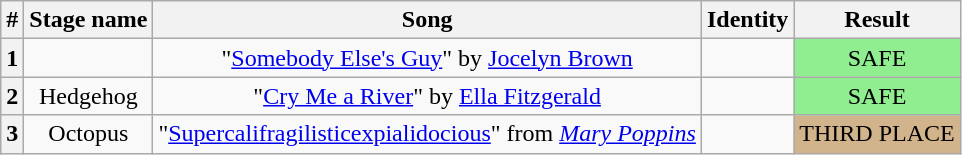<table class="wikitable plainrowheaders" style="text-align: center;">
<tr>
<th>#</th>
<th>Stage name</th>
<th>Song</th>
<th>Identity</th>
<th>Result</th>
</tr>
<tr>
<th>1</th>
<td></td>
<td>"<a href='#'>Somebody Else's Guy</a>" by <a href='#'>Jocelyn Brown</a></td>
<td></td>
<td bgcolor="lightgreen">SAFE</td>
</tr>
<tr>
<th>2</th>
<td>Hedgehog</td>
<td>"<a href='#'>Cry Me a River</a>" by <a href='#'>Ella Fitzgerald</a></td>
<td></td>
<td bgcolor="lightgreen">SAFE</td>
</tr>
<tr>
<th>3</th>
<td>Octopus</td>
<td>"<a href='#'>Supercalifragilisticexpialidocious</a>" from <em><a href='#'>Mary Poppins</a></em></td>
<td></td>
<td bgcolor="tan">THIRD PLACE</td>
</tr>
</table>
